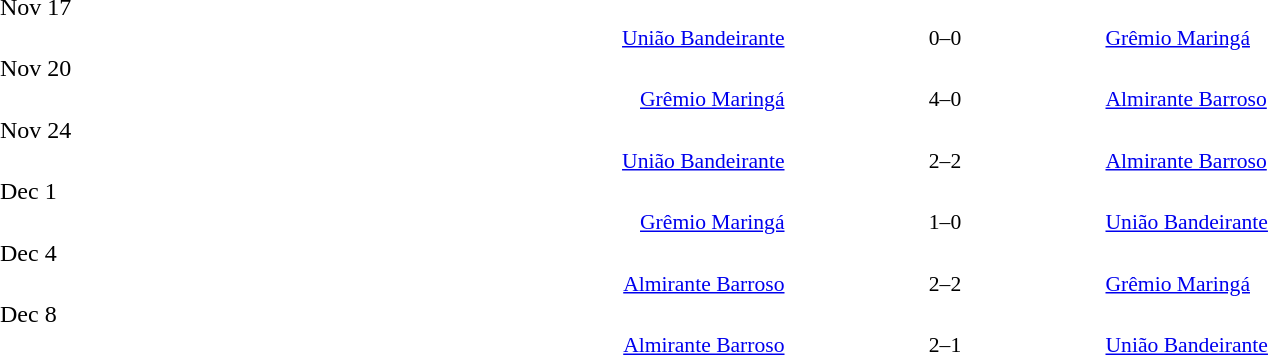<table style="width:100%" cellspacing="1">
<tr>
<th width=25%></th>
<th width=10%></th>
<th width=25%></th>
</tr>
<tr>
<td>Nov 17</td>
</tr>
<tr style=font-size:90%>
<td align=right><a href='#'>União Bandeirante</a> </td>
<td align=center>0–0</td>
<td> <a href='#'>Grêmio Maringá</a></td>
</tr>
<tr>
<td>Nov 20</td>
</tr>
<tr style=font-size:90%>
<td align=right><a href='#'>Grêmio Maringá</a> </td>
<td align=center>4–0</td>
<td> <a href='#'>Almirante Barroso</a></td>
</tr>
<tr>
<td>Nov 24</td>
</tr>
<tr style=font-size:90%>
<td align=right><a href='#'>União Bandeirante</a> </td>
<td align=center>2–2</td>
<td> <a href='#'>Almirante Barroso</a></td>
</tr>
<tr>
<td>Dec 1</td>
</tr>
<tr style=font-size:90%>
<td align=right><a href='#'>Grêmio Maringá</a> </td>
<td align=center>1–0</td>
<td> <a href='#'>União Bandeirante</a></td>
</tr>
<tr>
<td>Dec 4</td>
</tr>
<tr style=font-size:90%>
<td align=right><a href='#'>Almirante Barroso</a> </td>
<td align=center>2–2</td>
<td> <a href='#'>Grêmio Maringá</a></td>
</tr>
<tr>
<td>Dec 8</td>
</tr>
<tr style=font-size:90%>
<td align=right><a href='#'>Almirante Barroso</a> </td>
<td align=center>2–1</td>
<td> <a href='#'>União Bandeirante</a></td>
</tr>
</table>
